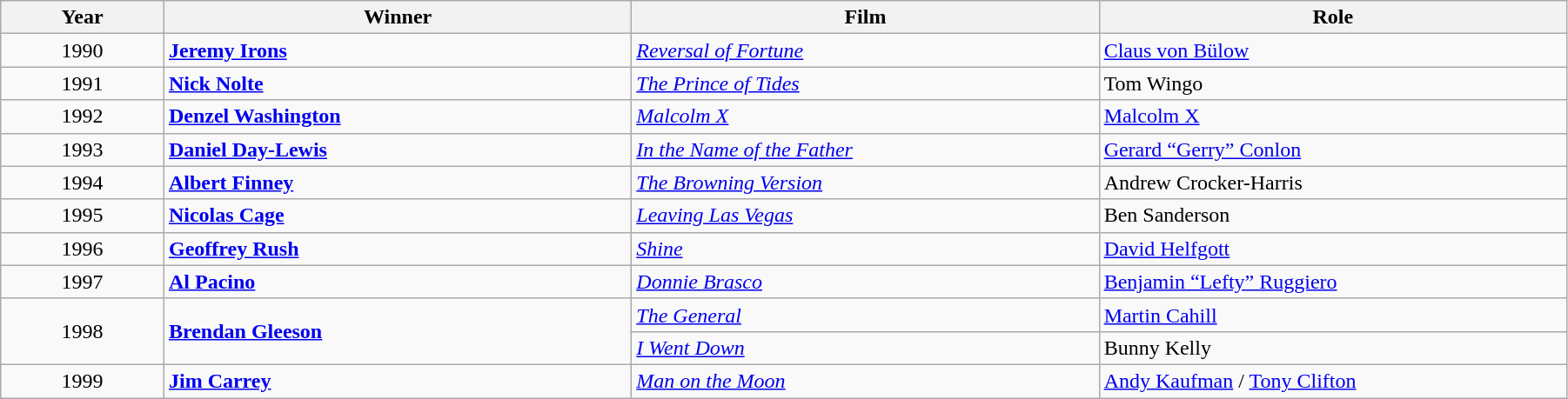<table class="wikitable" width="95%" cellpadding="5">
<tr>
<th width="100"><strong>Year</strong></th>
<th width="300"><strong>Winner</strong></th>
<th width="300"><strong>Film</strong></th>
<th width="300"><strong>Role</strong></th>
</tr>
<tr>
<td style="text-align:center;">1990</td>
<td><strong><a href='#'>Jeremy Irons</a></strong></td>
<td><em><a href='#'>Reversal of Fortune</a></em></td>
<td><a href='#'>Claus von Bülow</a></td>
</tr>
<tr>
<td style="text-align:center;">1991</td>
<td><strong><a href='#'>Nick Nolte</a></strong></td>
<td><em><a href='#'>The Prince of Tides</a></em></td>
<td>Tom Wingo</td>
</tr>
<tr>
<td style="text-align:center;">1992</td>
<td><strong><a href='#'>Denzel Washington</a></strong></td>
<td><em><a href='#'>Malcolm X</a></em></td>
<td><a href='#'>Malcolm X</a></td>
</tr>
<tr>
<td style="text-align:center;">1993</td>
<td><strong><a href='#'>Daniel Day-Lewis</a></strong></td>
<td><em><a href='#'>In the Name of the Father</a></em></td>
<td><a href='#'>Gerard “Gerry” Conlon</a></td>
</tr>
<tr>
<td style="text-align:center;">1994</td>
<td><strong><a href='#'>Albert Finney</a></strong></td>
<td><em><a href='#'>The Browning Version</a></em></td>
<td>Andrew Crocker-Harris</td>
</tr>
<tr>
<td style="text-align:center;">1995</td>
<td><strong><a href='#'>Nicolas Cage</a></strong></td>
<td><em><a href='#'>Leaving Las Vegas</a></em></td>
<td>Ben Sanderson</td>
</tr>
<tr>
<td style="text-align:center;">1996</td>
<td><strong><a href='#'>Geoffrey Rush</a></strong></td>
<td><em><a href='#'>Shine</a></em></td>
<td><a href='#'>David Helfgott</a></td>
</tr>
<tr>
<td style="text-align:center;">1997</td>
<td><strong><a href='#'>Al Pacino</a></strong></td>
<td><em><a href='#'>Donnie Brasco</a></em></td>
<td><a href='#'>Benjamin “Lefty” Ruggiero</a></td>
</tr>
<tr>
<td rowspan="2" style="text-align:center;">1998</td>
<td rowspan="2"><strong><a href='#'>Brendan Gleeson</a></strong></td>
<td><em><a href='#'>The General</a></em></td>
<td><a href='#'>Martin Cahill</a></td>
</tr>
<tr>
<td><em><a href='#'>I Went Down</a></em></td>
<td>Bunny Kelly</td>
</tr>
<tr>
<td style="text-align:center;">1999</td>
<td><strong><a href='#'>Jim Carrey</a></strong></td>
<td><em><a href='#'>Man on the Moon</a></em></td>
<td><a href='#'>Andy Kaufman</a> / <a href='#'>Tony Clifton</a></td>
</tr>
</table>
